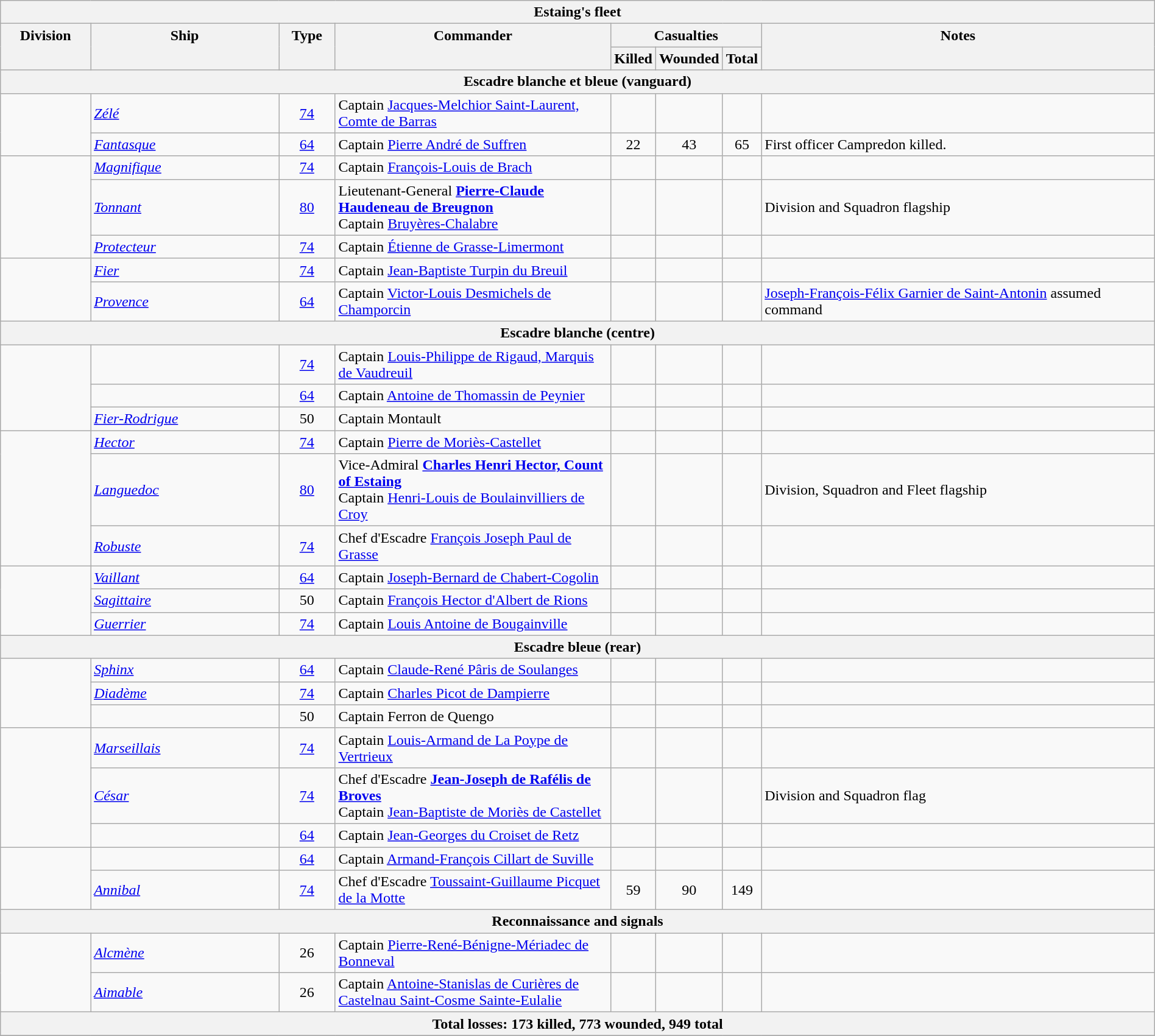<table class="wikitable" width=100%>
<tr valign="top">
<th colspan="8" bgcolor="white">Estaing's fleet</th>
</tr>
<tr valign="top">
<th width=8%; align= center rowspan=2>Division</th>
<th width=17%; align= center rowspan=2>Ship</th>
<th width=5%; align= center rowspan=2>Type</th>
<th width=25%; align= center rowspan=2>Commander</th>
<th width=9%; align= center colspan=3>Casualties</th>
<th width=36%; align= center rowspan=2>Notes</th>
</tr>
<tr valign="top">
<th width=3%; align= center>Killed</th>
<th width=3%; align= center>Wounded</th>
<th width=3%; align= center>Total</th>
</tr>
<tr valign="center">
<th colspan="8" bgcolor="white">Escadre blanche et bleue (vanguard)</th>
</tr>
<tr valign="center">
<td rowspan="2", align= center></td>
<td align= left><em><a href='#'>Zélé</a></em></td>
<td align= center><a href='#'>74</a></td>
<td align= left>Captain <a href='#'>Jacques-Melchior Saint-Laurent, Comte de Barras</a></td>
<td align= center></td>
<td align= center></td>
<td align= center></td>
<td align= left></td>
</tr>
<tr valign="center">
<td align= left><a href='#'><em>Fantasque</em></a></td>
<td align= center><a href='#'>64</a></td>
<td align= left>Captain <a href='#'>Pierre André de Suffren</a></td>
<td align= center>22</td>
<td align= center>43</td>
<td align= center>65</td>
<td align= left>First officer Campredon killed.</td>
</tr>
<tr valign="center">
<td rowspan="3", align= center></td>
<td align= left><a href='#'><em>Magnifique</em></a></td>
<td align= center><a href='#'>74</a></td>
<td align= left>Captain <a href='#'>François-Louis de Brach</a></td>
<td align= center></td>
<td align= center></td>
<td align= center></td>
<td align= left></td>
</tr>
<tr valign="center">
<td align= left><em><a href='#'>Tonnant</a></em></td>
<td align= center><a href='#'>80</a></td>
<td align= left>Lieutenant-General <strong><a href='#'>Pierre-Claude Haudeneau de Breugnon</a></strong><br>Captain <a href='#'>Bruyères-Chalabre</a></td>
<td align= center></td>
<td align= center></td>
<td align= center></td>
<td align= left>Division and Squadron flagship</td>
</tr>
<tr valign="center">
<td align= left><a href='#'><em>Protecteur</em></a></td>
<td align= center><a href='#'>74</a></td>
<td align= left>Captain <a href='#'>Étienne de Grasse-Limermont</a></td>
<td align= center></td>
<td align= center></td>
<td align= center></td>
<td align= left></td>
</tr>
<tr valign="center">
<td rowspan="2", align= center></td>
<td align= left><a href='#'><em>Fier</em></a></td>
<td align= center><a href='#'>74</a></td>
<td align= left>Captain <a href='#'>Jean-Baptiste Turpin du Breuil</a></td>
<td align= center></td>
<td align= center></td>
<td align= center></td>
<td align= left></td>
</tr>
<tr valign="center">
<td align= left><a href='#'><em>Provence</em></a></td>
<td align= center><a href='#'>64</a></td>
<td align= left>Captain <a href='#'>Victor-Louis Desmichels de Champorcin</a></td>
<td align= center></td>
<td align= center></td>
<td align= center></td>
<td align= left><a href='#'>Joseph-François-Félix Garnier de Saint-Antonin</a> assumed command</td>
</tr>
<tr valign="center">
<th colspan="8" bgcolor="white">Escadre blanche (centre)</th>
</tr>
<tr valign="center">
<td rowspan="3", align= center></td>
<td align= left></td>
<td align= center><a href='#'>74</a></td>
<td align= left>Captain <a href='#'>Louis-Philippe de Rigaud, Marquis de Vaudreuil</a></td>
<td align= center></td>
<td align= center></td>
<td align= center></td>
<td align= left></td>
</tr>
<tr valign="center">
<td align= left></td>
<td align= center><a href='#'>64</a></td>
<td align= left>Captain <a href='#'>Antoine de Thomassin de Peynier</a></td>
<td align= center></td>
<td align= center></td>
<td align= center></td>
<td align= left></td>
</tr>
<tr valign="center">
<td align= left><a href='#'><em>Fier-Rodrigue</em></a></td>
<td align= center>50</td>
<td align= left>Captain Montault</td>
<td align= center></td>
<td align= center></td>
<td align= center></td>
<td align= left></td>
</tr>
<tr valign="center">
<td rowspan="3", align= center></td>
<td align= left><a href='#'><em>Hector</em></a></td>
<td align= center><a href='#'>74</a></td>
<td align= left>Captain <a href='#'>Pierre de Moriès-Castellet</a></td>
<td align= center></td>
<td align= center></td>
<td align= center></td>
<td align= left></td>
</tr>
<tr valign="center">
<td align= left><a href='#'><em>Languedoc</em></a></td>
<td align= center><a href='#'>80</a></td>
<td align= left>Vice-Admiral <strong><a href='#'>Charles Henri Hector, Count of Estaing</a></strong><br>Captain <a href='#'>Henri-Louis de Boulainvilliers de Croy</a></td>
<td align= center></td>
<td align= center></td>
<td align= center></td>
<td align= left>Division, Squadron and Fleet flagship</td>
</tr>
<tr valign="center">
<td align= left><a href='#'><em>Robuste</em></a></td>
<td align= center><a href='#'>74</a></td>
<td align= left>Chef d'Escadre <a href='#'>François Joseph Paul de Grasse</a></td>
<td align= center></td>
<td align= center></td>
<td align= center></td>
<td align= left></td>
</tr>
<tr valign="center">
<td rowspan="3", align= center></td>
<td align= left><a href='#'><em>Vaillant</em></a></td>
<td align= center><a href='#'>64</a></td>
<td align= left>Captain <a href='#'>Joseph-Bernard de Chabert-Cogolin</a></td>
<td align= center></td>
<td align= center></td>
<td align= center></td>
<td align= left></td>
</tr>
<tr valign="center">
<td align= left><a href='#'><em>Sagittaire</em></a></td>
<td align= center>50</td>
<td align= left>Captain <a href='#'>François Hector d'Albert de Rions</a></td>
<td align= center></td>
<td align= center></td>
<td align= center></td>
<td align= left></td>
</tr>
<tr valign="center">
<td align= left><em><a href='#'>Guerrier</a></em></td>
<td align= center><a href='#'>74</a></td>
<td align= left>Captain <a href='#'>Louis Antoine de Bougainville</a></td>
<td align= center></td>
<td align= center></td>
<td align= center></td>
<td align= left></td>
</tr>
<tr valign="center">
<th colspan="8" bgcolor="white">Escadre bleue (rear)</th>
</tr>
<tr valign="center">
<td rowspan="3", align= center></td>
<td align= left><em><a href='#'>Sphinx</a></em></td>
<td align= center><a href='#'>64</a></td>
<td align= left>Captain <a href='#'>Claude-René Pâris de Soulanges</a></td>
<td align= center></td>
<td align= center></td>
<td align= center></td>
<td align= left></td>
</tr>
<tr valign="center">
<td align= left><a href='#'><em>Diadème</em></a></td>
<td align= center><a href='#'>74</a></td>
<td align= left>Captain <a href='#'>Charles Picot de Dampierre</a></td>
<td align= center></td>
<td align= center></td>
<td align= center></td>
<td align= left></td>
</tr>
<tr valign="center">
<td align= left></td>
<td align= center>50</td>
<td align= left>Captain Ferron de Quengo</td>
<td align= center></td>
<td align= center></td>
<td align= center></td>
<td align= left></td>
</tr>
<tr valign="center">
<td rowspan="3", align= center></td>
<td align= left><a href='#'><em>Marseillais</em></a></td>
<td align= center><a href='#'>74</a></td>
<td align= left>Captain <a href='#'>Louis-Armand de La Poype de Vertrieux</a></td>
<td align= center></td>
<td align= center></td>
<td align= center></td>
<td align= left></td>
</tr>
<tr valign="center">
<td align= left><a href='#'><em>César</em></a></td>
<td align= center><a href='#'>74</a></td>
<td align= left>Chef d'Escadre <strong><a href='#'>Jean-Joseph de Rafélis de Broves</a></strong><br>Captain <a href='#'>Jean-Baptiste de Moriès de Castellet</a></td>
<td align= center></td>
<td align= center></td>
<td align= center></td>
<td align= left>Division and Squadron flag</td>
</tr>
<tr valign="center">
<td align= left></td>
<td align= center><a href='#'>64</a></td>
<td align= left>Captain <a href='#'>Jean-Georges du Croiset de Retz</a></td>
<td align= center></td>
<td align= center></td>
<td align= center></td>
<td align= left></td>
</tr>
<tr valign="center">
<td rowspan="2", align= center></td>
<td align= left></td>
<td align= center><a href='#'>64</a></td>
<td align= left>Captain <a href='#'>Armand-François Cillart de Suville</a></td>
<td align= center></td>
<td align= center></td>
<td align= center></td>
<td align= left></td>
</tr>
<tr valign="center">
<td align= left><a href='#'><em>Annibal</em></a></td>
<td align= center><a href='#'>74</a></td>
<td align= left>Chef d'Escadre <a href='#'>Toussaint-Guillaume Picquet de la Motte</a></td>
<td align= center>59</td>
<td align= center>90</td>
<td align= center>149</td>
<td align= left></td>
</tr>
<tr valign="center">
<th colspan="8" bgcolor="white">Reconnaissance and signals</th>
</tr>
<tr valign="center">
<td rowspan="2", align= center></td>
<td align= left><a href='#'><em>Alcmène</em></a></td>
<td align= center>26</td>
<td align= left>Captain <a href='#'>Pierre-René-Bénigne-Mériadec de Bonneval</a></td>
<td align= center></td>
<td align= center></td>
<td align= center></td>
<td align= left></td>
</tr>
<tr valign="center">
<td align= left><a href='#'><em>Aimable</em></a></td>
<td align= center>26</td>
<td align= left>Captain <a href='#'>Antoine-Stanislas de Curières de Castelnau Saint-Cosme Sainte-Eulalie</a></td>
<td align= center></td>
<td align= center></td>
<td align= center></td>
<td align= left></td>
</tr>
<tr valign="center">
<th colspan="8" bgcolor="white">Total losses: 173 killed, 773 wounded, 949 total</th>
</tr>
<tr valign="center">
</tr>
</table>
